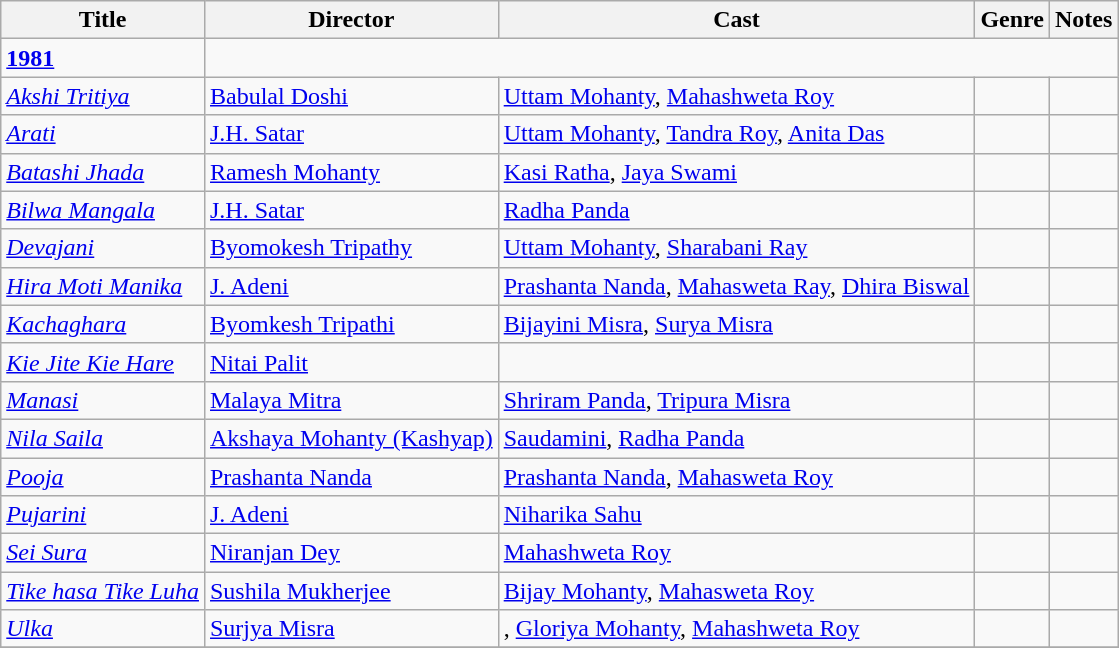<table class="wikitable sortable">
<tr>
<th>Title</th>
<th>Director</th>
<th>Cast</th>
<th>Genre</th>
<th>Notes</th>
</tr>
<tr>
<td><strong><a href='#'>1981</a></strong></td>
</tr>
<tr>
<td><em><a href='#'>Akshi Tritiya</a></em></td>
<td><a href='#'>Babulal Doshi</a></td>
<td><a href='#'>Uttam Mohanty</a>, <a href='#'>Mahashweta Roy</a></td>
<td></td>
<td></td>
</tr>
<tr>
<td><em><a href='#'>Arati</a></em></td>
<td><a href='#'>J.H. Satar</a></td>
<td><a href='#'>Uttam Mohanty</a>, <a href='#'>Tandra Roy</a>, <a href='#'>Anita Das</a></td>
<td></td>
<td></td>
</tr>
<tr>
<td><em><a href='#'>Batashi Jhada</a></em></td>
<td><a href='#'>Ramesh Mohanty</a></td>
<td><a href='#'>Kasi Ratha</a>, <a href='#'>Jaya Swami</a></td>
<td></td>
<td></td>
</tr>
<tr>
<td><em><a href='#'>Bilwa Mangala</a></em></td>
<td><a href='#'>J.H. Satar</a></td>
<td><a href='#'>Radha Panda</a></td>
<td></td>
<td></td>
</tr>
<tr>
<td><em><a href='#'>Devajani</a></em></td>
<td><a href='#'>Byomokesh Tripathy</a></td>
<td><a href='#'>Uttam Mohanty</a>, <a href='#'>Sharabani Ray</a></td>
<td></td>
<td></td>
</tr>
<tr>
<td><em><a href='#'>Hira Moti Manika</a></em></td>
<td><a href='#'>J. Adeni</a></td>
<td><a href='#'>Prashanta Nanda</a>, <a href='#'>Mahasweta Ray</a>, <a href='#'>Dhira Biswal</a></td>
<td></td>
<td></td>
</tr>
<tr>
<td><em><a href='#'>Kachaghara</a></em></td>
<td><a href='#'>Byomkesh Tripathi</a></td>
<td><a href='#'>Bijayini Misra</a>, <a href='#'>Surya Misra</a></td>
<td></td>
<td></td>
</tr>
<tr>
<td><em><a href='#'>Kie Jite Kie Hare</a></em></td>
<td><a href='#'>Nitai Palit</a></td>
<td></td>
<td></td>
<td></td>
</tr>
<tr>
<td><em><a href='#'>Manasi</a></em></td>
<td><a href='#'>Malaya Mitra</a></td>
<td><a href='#'>Shriram Panda</a>, <a href='#'>Tripura Misra</a></td>
<td></td>
<td></td>
</tr>
<tr>
<td><em><a href='#'>Nila Saila</a></em></td>
<td><a href='#'>Akshaya Mohanty (Kashyap)</a></td>
<td><a href='#'>Saudamini</a>, <a href='#'>Radha Panda</a></td>
<td></td>
<td></td>
</tr>
<tr>
<td><em><a href='#'>Pooja</a></em></td>
<td><a href='#'>Prashanta Nanda</a></td>
<td><a href='#'>Prashanta Nanda</a>, <a href='#'>Mahasweta Roy</a></td>
<td></td>
<td></td>
</tr>
<tr>
<td><em><a href='#'>Pujarini</a></em></td>
<td><a href='#'>J. Adeni</a></td>
<td><a href='#'>Niharika Sahu</a></td>
<td></td>
<td></td>
</tr>
<tr>
<td><em><a href='#'>Sei Sura</a></em></td>
<td><a href='#'>Niranjan Dey</a></td>
<td><a href='#'>Mahashweta Roy</a></td>
<td></td>
<td></td>
</tr>
<tr>
<td><em><a href='#'>Tike hasa Tike Luha</a></em></td>
<td><a href='#'>Sushila Mukherjee</a></td>
<td><a href='#'>Bijay Mohanty</a>, <a href='#'>Mahasweta Roy</a></td>
<td></td>
<td></td>
</tr>
<tr>
<td><em><a href='#'>Ulka</a></em></td>
<td><a href='#'>Surjya Misra</a></td>
<td>, <a href='#'>Gloriya Mohanty</a>, <a href='#'>Mahashweta Roy</a></td>
<td></td>
<td></td>
</tr>
<tr>
</tr>
</table>
